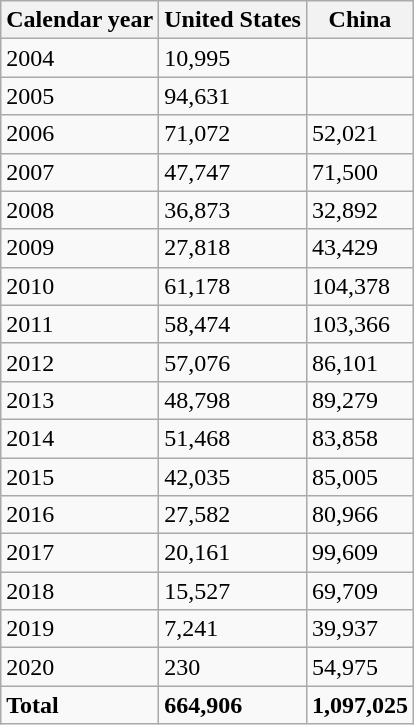<table class="wikitable">
<tr>
<th>Calendar year</th>
<th>United States</th>
<th>China</th>
</tr>
<tr>
<td>2004</td>
<td>10,995</td>
<td></td>
</tr>
<tr>
<td>2005</td>
<td>94,631</td>
<td></td>
</tr>
<tr>
<td>2006</td>
<td>71,072</td>
<td>52,021</td>
</tr>
<tr>
<td>2007</td>
<td>47,747</td>
<td>71,500</td>
</tr>
<tr>
<td>2008</td>
<td>36,873</td>
<td>32,892</td>
</tr>
<tr>
<td>2009</td>
<td>27,818</td>
<td>43,429</td>
</tr>
<tr>
<td>2010</td>
<td>61,178</td>
<td>104,378</td>
</tr>
<tr>
<td>2011</td>
<td>58,474</td>
<td>103,366</td>
</tr>
<tr>
<td>2012</td>
<td>57,076</td>
<td>86,101</td>
</tr>
<tr>
<td>2013</td>
<td>48,798</td>
<td>89,279</td>
</tr>
<tr>
<td>2014</td>
<td>51,468</td>
<td>83,858</td>
</tr>
<tr>
<td>2015</td>
<td>42,035</td>
<td>85,005</td>
</tr>
<tr>
<td>2016</td>
<td>27,582</td>
<td>80,966</td>
</tr>
<tr>
<td>2017</td>
<td>20,161</td>
<td>99,609</td>
</tr>
<tr>
<td>2018</td>
<td>15,527</td>
<td>69,709</td>
</tr>
<tr>
<td>2019</td>
<td>7,241</td>
<td>39,937</td>
</tr>
<tr>
<td>2020</td>
<td>230</td>
<td>54,975</td>
</tr>
<tr>
<td><strong>Total</strong></td>
<td><strong>664,906</strong></td>
<td><strong>1,097,025</strong></td>
</tr>
</table>
